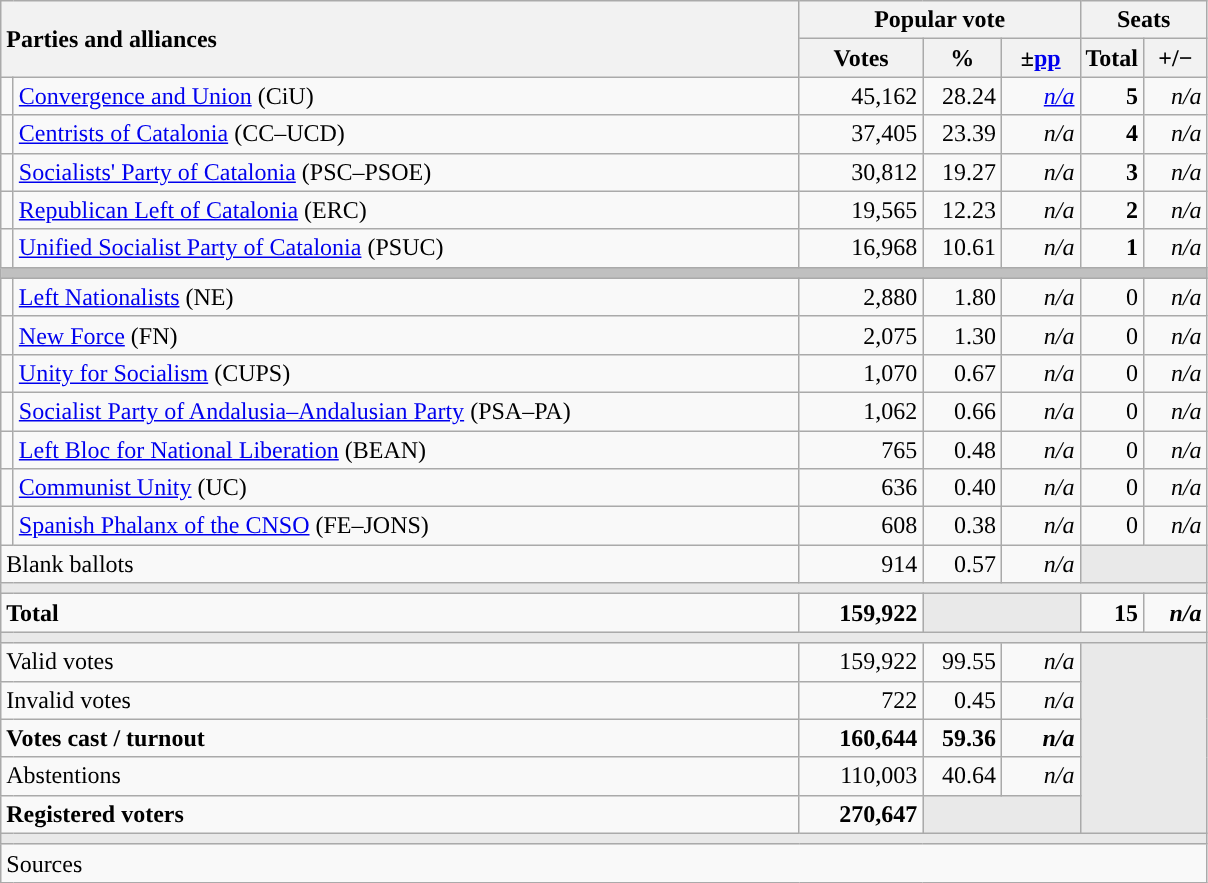<table class="wikitable" style="text-align:right;">
<tr>
<th style="text-align:left;" rowspan="2" colspan="2" width="525">Parties and alliances</th>
<th colspan="3">Popular vote</th>
<th colspan="2">Seats</th>
</tr>
<tr>
<th width="75">Votes</th>
<th width="45">%</th>
<th width="45">±<a href='#'>pp</a></th>
<th width="35">Total</th>
<th width="35">+/−</th>
</tr>
<tr>
<td width="1" style="color:inherit;background:"></td>
<td align="left"><a href='#'>Convergence and Union</a> (CiU)</td>
<td>45,162</td>
<td>28.24</td>
<td><em><a href='#'>n/a</a></em></td>
<td><strong>5</strong></td>
<td><em>n/a</em></td>
</tr>
<tr>
<td style="color:inherit;background:"></td>
<td align="left"><a href='#'>Centrists of Catalonia</a> (CC–UCD)</td>
<td>37,405</td>
<td>23.39</td>
<td><em>n/a</em></td>
<td><strong>4</strong></td>
<td><em>n/a</em></td>
</tr>
<tr>
<td style="color:inherit;background:"></td>
<td align="left"><a href='#'>Socialists' Party of Catalonia</a> (PSC–PSOE)</td>
<td>30,812</td>
<td>19.27</td>
<td><em>n/a</em></td>
<td><strong>3</strong></td>
<td><em>n/a</em></td>
</tr>
<tr>
<td style="color:inherit;background:"></td>
<td align="left"><a href='#'>Republican Left of Catalonia</a> (ERC)</td>
<td>19,565</td>
<td>12.23</td>
<td><em>n/a</em></td>
<td><strong>2</strong></td>
<td><em>n/a</em></td>
</tr>
<tr>
<td style="color:inherit;background:"></td>
<td align="left"><a href='#'>Unified Socialist Party of Catalonia</a> (PSUC)</td>
<td>16,968</td>
<td>10.61</td>
<td><em>n/a</em></td>
<td><strong>1</strong></td>
<td><em>n/a</em></td>
</tr>
<tr>
<td colspan="7" bgcolor="#C0C0C0"></td>
</tr>
<tr>
<td style="color:inherit;background:"></td>
<td align="left"><a href='#'>Left Nationalists</a> (NE)</td>
<td>2,880</td>
<td>1.80</td>
<td><em>n/a</em></td>
<td>0</td>
<td><em>n/a</em></td>
</tr>
<tr>
<td style="color:inherit;background:"></td>
<td align="left"><a href='#'>New Force</a> (FN)</td>
<td>2,075</td>
<td>1.30</td>
<td><em>n/a</em></td>
<td>0</td>
<td><em>n/a</em></td>
</tr>
<tr>
<td style="color:inherit;background:"></td>
<td align="left"><a href='#'>Unity for Socialism</a> (CUPS)</td>
<td>1,070</td>
<td>0.67</td>
<td><em>n/a</em></td>
<td>0</td>
<td><em>n/a</em></td>
</tr>
<tr>
<td style="color:inherit;background:"></td>
<td align="left"><a href='#'>Socialist Party of Andalusia–Andalusian Party</a> (PSA–PA)</td>
<td>1,062</td>
<td>0.66</td>
<td><em>n/a</em></td>
<td>0</td>
<td><em>n/a</em></td>
</tr>
<tr>
<td style="color:inherit;background:"></td>
<td align="left"><a href='#'>Left Bloc for National Liberation</a> (BEAN)</td>
<td>765</td>
<td>0.48</td>
<td><em>n/a</em></td>
<td>0</td>
<td><em>n/a</em></td>
</tr>
<tr>
<td style="color:inherit;background:"></td>
<td align="left"><a href='#'>Communist Unity</a> (UC)</td>
<td>636</td>
<td>0.40</td>
<td><em>n/a</em></td>
<td>0</td>
<td><em>n/a</em></td>
</tr>
<tr>
<td style="color:inherit;background:"></td>
<td align="left"><a href='#'>Spanish Phalanx of the CNSO</a> (FE–JONS)</td>
<td>608</td>
<td>0.38</td>
<td><em>n/a</em></td>
<td>0</td>
<td><em>n/a</em></td>
</tr>
<tr>
<td align="left" colspan="2">Blank ballots</td>
<td>914</td>
<td>0.57</td>
<td><em>n/a</em></td>
<td bgcolor="#E9E9E9" colspan="2"></td>
</tr>
<tr>
<td colspan="7" bgcolor="#E9E9E9"></td>
</tr>
<tr style="font-weight:bold;">
<td align="left" colspan="2">Total</td>
<td>159,922</td>
<td bgcolor="#E9E9E9" colspan="2"></td>
<td>15</td>
<td><em>n/a</em></td>
</tr>
<tr>
<td colspan="7" bgcolor="#E9E9E9"></td>
</tr>
<tr>
<td align="left" colspan="2">Valid votes</td>
<td>159,922</td>
<td>99.55</td>
<td><em>n/a</em></td>
<td bgcolor="#E9E9E9" colspan="2" rowspan="5"></td>
</tr>
<tr>
<td align="left" colspan="2">Invalid votes</td>
<td>722</td>
<td>0.45</td>
<td><em>n/a</em></td>
</tr>
<tr style="font-weight:bold;">
<td align="left" colspan="2">Votes cast / turnout</td>
<td>160,644</td>
<td>59.36</td>
<td><em>n/a</em></td>
</tr>
<tr>
<td align="left" colspan="2">Abstentions</td>
<td>110,003</td>
<td>40.64</td>
<td><em>n/a</em></td>
</tr>
<tr style="font-weight:bold;">
<td align="left" colspan="2">Registered voters</td>
<td>270,647</td>
<td bgcolor="#E9E9E9" colspan="2"></td>
</tr>
<tr>
<td colspan="7" bgcolor="#E9E9E9"></td>
</tr>
<tr>
<td align="left" colspan="7">Sources</td>
</tr>
</table>
